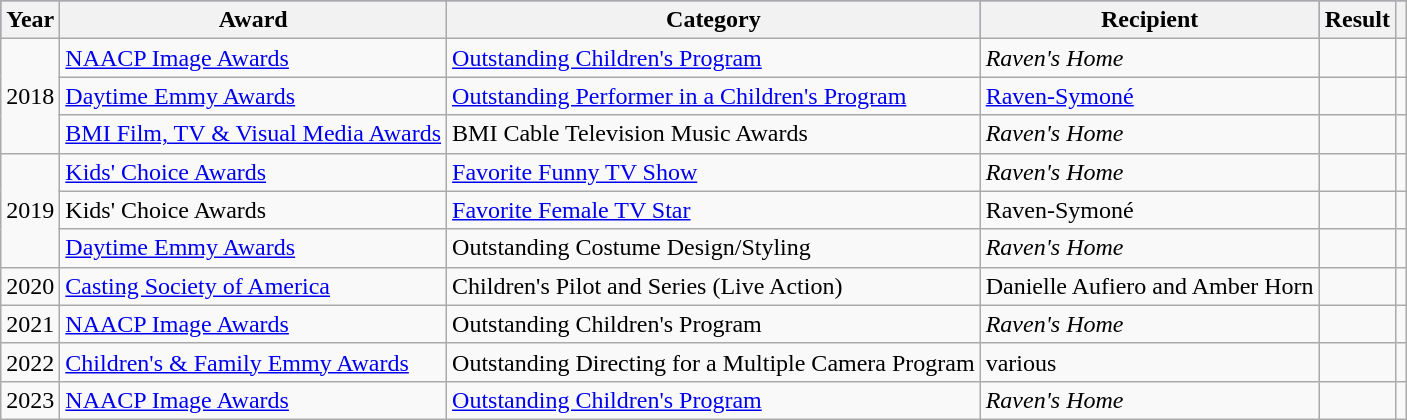<table class="wikitable">
<tr style="background:#96c; text-align:center;">
<th>Year</th>
<th>Award</th>
<th>Category</th>
<th>Recipient</th>
<th>Result</th>
<th></th>
</tr>
<tr>
<td rowspan="3">2018</td>
<td><a href='#'>NAACP Image Awards</a></td>
<td><a href='#'>Outstanding Children's Program</a></td>
<td><em>Raven's Home</em></td>
<td></td>
<td style="text-align:center;"></td>
</tr>
<tr>
<td><a href='#'>Daytime Emmy Awards</a></td>
<td><a href='#'>Outstanding Performer in a Children's Program</a></td>
<td><a href='#'>Raven-Symoné</a></td>
<td></td>
<td style="text-align:center;"></td>
</tr>
<tr>
<td><a href='#'>BMI Film, TV & Visual Media Awards</a></td>
<td>BMI Cable Television Music Awards</td>
<td><em>Raven's Home</em></td>
<td></td>
<td style="text-align:center;"></td>
</tr>
<tr>
<td rowspan="3">2019</td>
<td><a href='#'>Kids' Choice Awards</a></td>
<td><a href='#'>Favorite Funny TV Show</a></td>
<td><em>Raven's Home</em></td>
<td></td>
<td style="text-align:center;"></td>
</tr>
<tr>
<td>Kids' Choice Awards</td>
<td><a href='#'>Favorite Female TV Star</a></td>
<td>Raven-Symoné</td>
<td></td>
<td style="text-align:center;"></td>
</tr>
<tr>
<td><a href='#'>Daytime Emmy Awards</a></td>
<td>Outstanding Costume Design/Styling</td>
<td><em>Raven's Home</em></td>
<td></td>
<td style="text-align:center;"></td>
</tr>
<tr>
<td>2020</td>
<td><a href='#'>Casting Society of America</a></td>
<td>Children's Pilot and Series (Live Action)</td>
<td>Danielle Aufiero and Amber Horn</td>
<td></td>
<td style="text-align:center;"></td>
</tr>
<tr>
<td>2021</td>
<td><a href='#'>NAACP Image Awards</a></td>
<td>Outstanding Children's Program</td>
<td><em>Raven's Home</em></td>
<td></td>
<td style="text-align:center;"></td>
</tr>
<tr>
<td>2022</td>
<td><a href='#'>Children's & Family Emmy Awards</a></td>
<td>Outstanding Directing for a Multiple Camera Program</td>
<td>various</td>
<td></td>
<td style="text-align:center;"></td>
</tr>
<tr>
<td>2023</td>
<td><a href='#'>NAACP Image Awards</a></td>
<td><a href='#'>Outstanding Children's Program</a></td>
<td><em>Raven's Home</em></td>
<td></td>
<td style="text-align:center;"></td>
</tr>
</table>
